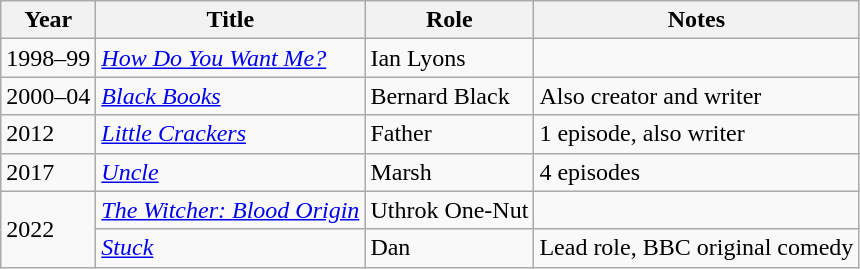<table class="wikitable sortable">
<tr>
<th>Year</th>
<th>Title</th>
<th>Role</th>
<th>Notes</th>
</tr>
<tr>
<td>1998–99</td>
<td><em><a href='#'>How Do You Want Me?</a></em></td>
<td>Ian Lyons</td>
<td></td>
</tr>
<tr>
<td>2000–04</td>
<td><em><a href='#'>Black Books</a></em></td>
<td>Bernard Black</td>
<td>Also creator and writer</td>
</tr>
<tr>
<td>2012</td>
<td><em><a href='#'>Little Crackers</a></em></td>
<td>Father</td>
<td>1 episode, also writer</td>
</tr>
<tr>
<td>2017</td>
<td><em><a href='#'>Uncle</a></em></td>
<td>Marsh</td>
<td>4 episodes</td>
</tr>
<tr>
<td rowspan="2">2022</td>
<td><em><a href='#'>The Witcher: Blood Origin</a></em></td>
<td>Uthrok One-Nut</td>
<td></td>
</tr>
<tr>
<td><em><a href='#'>Stuck</a></em></td>
<td>Dan</td>
<td>Lead role, BBC original comedy</td>
</tr>
</table>
